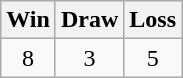<table class="wikitable">
<tr>
<th>Win</th>
<th>Draw</th>
<th>Loss</th>
</tr>
<tr>
<td align="center">8</td>
<td align="center">3</td>
<td align="center">5</td>
</tr>
</table>
